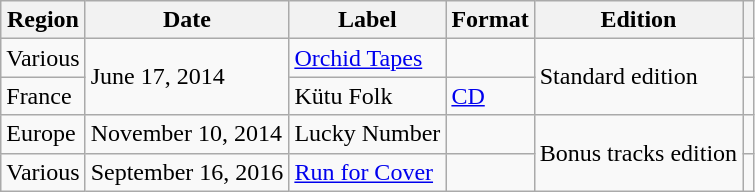<table class="wikitable plainrowheaders">
<tr>
<th scope="col">Region</th>
<th scope="col">Date</th>
<th scope="col">Label</th>
<th scope="col">Format</th>
<th scope="col">Edition</th>
<th scope="col"></th>
</tr>
<tr>
<td>Various</td>
<td rowspan="2">June 17, 2014</td>
<td><a href='#'>Orchid Tapes</a></td>
<td></td>
<td rowspan="2">Standard edition</td>
<td></td>
</tr>
<tr>
<td>France</td>
<td>Kütu Folk</td>
<td><a href='#'>CD</a></td>
<td></td>
</tr>
<tr>
<td>Europe</td>
<td>November 10, 2014</td>
<td>Lucky Number</td>
<td></td>
<td rowspan="2">Bonus tracks edition</td>
<td></td>
</tr>
<tr>
<td>Various</td>
<td>September 16, 2016</td>
<td><a href='#'>Run for Cover</a></td>
<td></td>
<td></td>
</tr>
</table>
